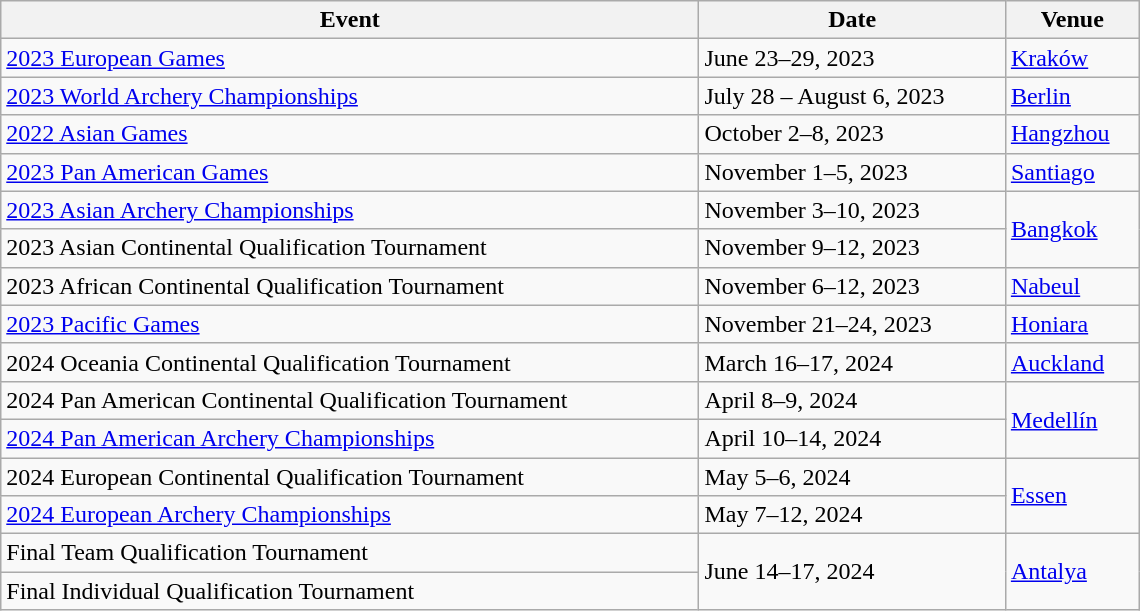<table class="wikitable" width=760>
<tr>
<th>Event</th>
<th>Date</th>
<th>Venue</th>
</tr>
<tr>
<td><a href='#'>2023 European Games</a></td>
<td>June 23–29, 2023</td>
<td> <a href='#'>Kraków</a></td>
</tr>
<tr>
<td><a href='#'>2023 World Archery Championships</a></td>
<td>July 28 – August 6, 2023</td>
<td> <a href='#'>Berlin</a></td>
</tr>
<tr>
<td><a href='#'>2022 Asian Games</a></td>
<td>October 2–8, 2023</td>
<td> <a href='#'>Hangzhou</a></td>
</tr>
<tr>
<td><a href='#'>2023 Pan American Games</a></td>
<td>November 1–5, 2023</td>
<td> <a href='#'>Santiago</a></td>
</tr>
<tr>
<td><a href='#'>2023 Asian Archery Championships</a></td>
<td>November 3–10, 2023</td>
<td rowspan=2> <a href='#'>Bangkok</a></td>
</tr>
<tr>
<td>2023 Asian Continental Qualification Tournament</td>
<td>November 9–12, 2023</td>
</tr>
<tr>
<td>2023 African Continental Qualification Tournament</td>
<td>November 6–12, 2023</td>
<td> <a href='#'>Nabeul</a></td>
</tr>
<tr>
<td><a href='#'>2023 Pacific Games</a></td>
<td>November 21–24, 2023</td>
<td> <a href='#'>Honiara</a></td>
</tr>
<tr>
<td>2024 Oceania Continental Qualification Tournament</td>
<td>March 16–17, 2024</td>
<td> <a href='#'>Auckland</a></td>
</tr>
<tr>
<td>2024 Pan American Continental Qualification Tournament</td>
<td>April 8–9, 2024</td>
<td rowspan=2> <a href='#'>Medellín</a></td>
</tr>
<tr>
<td><a href='#'>2024 Pan American Archery Championships</a></td>
<td>April 10–14, 2024</td>
</tr>
<tr>
<td>2024 European Continental Qualification Tournament</td>
<td>May 5–6, 2024</td>
<td rowspan=2> <a href='#'>Essen</a></td>
</tr>
<tr>
<td><a href='#'>2024 European Archery Championships</a></td>
<td>May 7–12, 2024</td>
</tr>
<tr>
<td>Final Team Qualification Tournament</td>
<td rowspan=2>June 14–17, 2024</td>
<td rowspan=2> <a href='#'>Antalya</a></td>
</tr>
<tr>
<td>Final Individual Qualification Tournament</td>
</tr>
</table>
